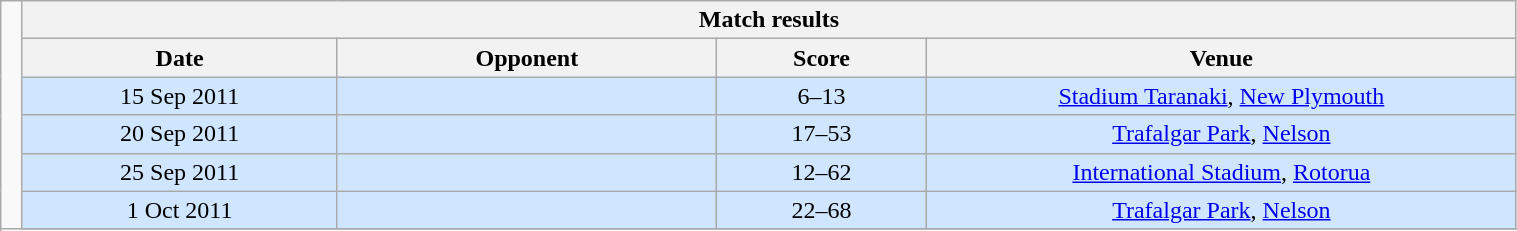<table class="wikitable" style="width:80%;text-align:center">
<tr>
<td style="width:1%;" rowspan="25"></td>
<th colspan=5>Match results</th>
</tr>
<tr>
<th width=15%>Date</th>
<th width=18%>Opponent</th>
<th width=10%>Score</th>
<th width=28%>Venue</th>
</tr>
<tr style="background: #D0E6FF;">
<td>15 Sep 2011</td>
<td></td>
<td>6–13</td>
<td><a href='#'>Stadium Taranaki</a>, <a href='#'>New Plymouth</a></td>
</tr>
<tr style="background: #D0E6FF;">
<td>20 Sep 2011</td>
<td></td>
<td>17–53</td>
<td><a href='#'>Trafalgar Park</a>, <a href='#'>Nelson</a></td>
</tr>
<tr style="background: #D0E6FF;">
<td>25 Sep 2011</td>
<td></td>
<td>12–62</td>
<td><a href='#'>International Stadium</a>, <a href='#'>Rotorua</a></td>
</tr>
<tr style="background: #D0E6FF;">
<td>1 Oct 2011</td>
<td></td>
<td>22–68</td>
<td><a href='#'>Trafalgar Park</a>, <a href='#'>Nelson</a></td>
</tr>
<tr style="background: #D0E6FF;">
</tr>
</table>
